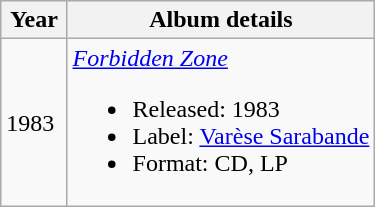<table class="wikitable">
<tr>
<th style="width:2.3em;">Year</th>
<th>Album details</th>
</tr>
<tr>
<td>1983</td>
<td><em><a href='#'>Forbidden Zone</a></em><br><ul><li>Released: 1983</li><li>Label: <a href='#'>Varèse Sarabande</a></li><li>Format: CD, LP</li></ul></td>
</tr>
</table>
